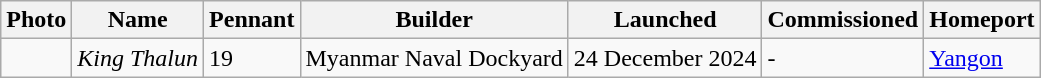<table class="wikitable">
<tr>
<th>Photo</th>
<th>Name</th>
<th>Pennant</th>
<th>Builder</th>
<th>Launched</th>
<th>Commissioned</th>
<th>Homeport</th>
</tr>
<tr>
<td></td>
<td><em>King Thalun</em></td>
<td>19</td>
<td align=center>Myanmar Naval Dockyard</td>
<td>24 December 2024</td>
<td>-</td>
<td><a href='#'>Yangon</a></td>
</tr>
</table>
